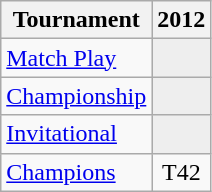<table class="wikitable" style="text-align:center;">
<tr>
<th>Tournament</th>
<th>2012</th>
</tr>
<tr>
<td align="left"><a href='#'>Match Play</a></td>
<td style="background:#eeeeee;"></td>
</tr>
<tr>
<td align="left"><a href='#'>Championship</a></td>
<td style="background:#eeeeee;"></td>
</tr>
<tr>
<td align="left"><a href='#'>Invitational</a></td>
<td style="background:#eeeeee;"></td>
</tr>
<tr>
<td align="left"><a href='#'>Champions</a></td>
<td>T42</td>
</tr>
</table>
